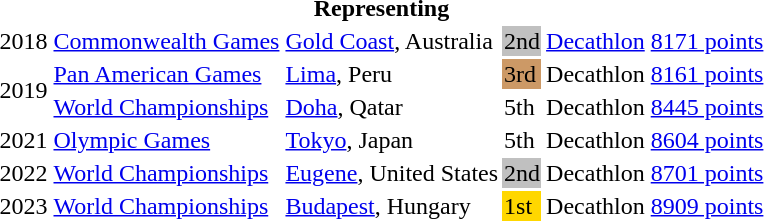<table>
<tr>
<th colspan="6">Representing </th>
</tr>
<tr>
<td>2018</td>
<td><a href='#'>Commonwealth Games</a></td>
<td><a href='#'>Gold Coast</a>, Australia</td>
<td bgcolor=silver>2nd</td>
<td><a href='#'>Decathlon</a></td>
<td><a href='#'>8171 points</a></td>
</tr>
<tr>
<td rowspan=2>2019</td>
<td><a href='#'>Pan American Games</a></td>
<td><a href='#'>Lima</a>, Peru</td>
<td bgcolor=cc9966>3rd</td>
<td>Decathlon</td>
<td><a href='#'>8161 points</a></td>
</tr>
<tr>
<td><a href='#'>World Championships</a></td>
<td><a href='#'>Doha</a>, Qatar</td>
<td>5th</td>
<td>Decathlon</td>
<td><a href='#'>8445 points</a></td>
</tr>
<tr>
<td>2021</td>
<td><a href='#'>Olympic Games</a></td>
<td><a href='#'>Tokyo</a>, Japan</td>
<td>5th</td>
<td>Decathlon</td>
<td><a href='#'>8604 points</a></td>
</tr>
<tr>
<td>2022</td>
<td><a href='#'>World Championships</a></td>
<td><a href='#'>Eugene</a>, United States</td>
<td bgcolor=silver>2nd</td>
<td>Decathlon</td>
<td><a href='#'>8701 points</a></td>
</tr>
<tr>
<td>2023</td>
<td><a href='#'>World Championships</a></td>
<td><a href='#'>Budapest</a>,  Hungary</td>
<td bgcolor=gold>1st</td>
<td>Decathlon</td>
<td><a href='#'>8909 points</a></td>
</tr>
</table>
